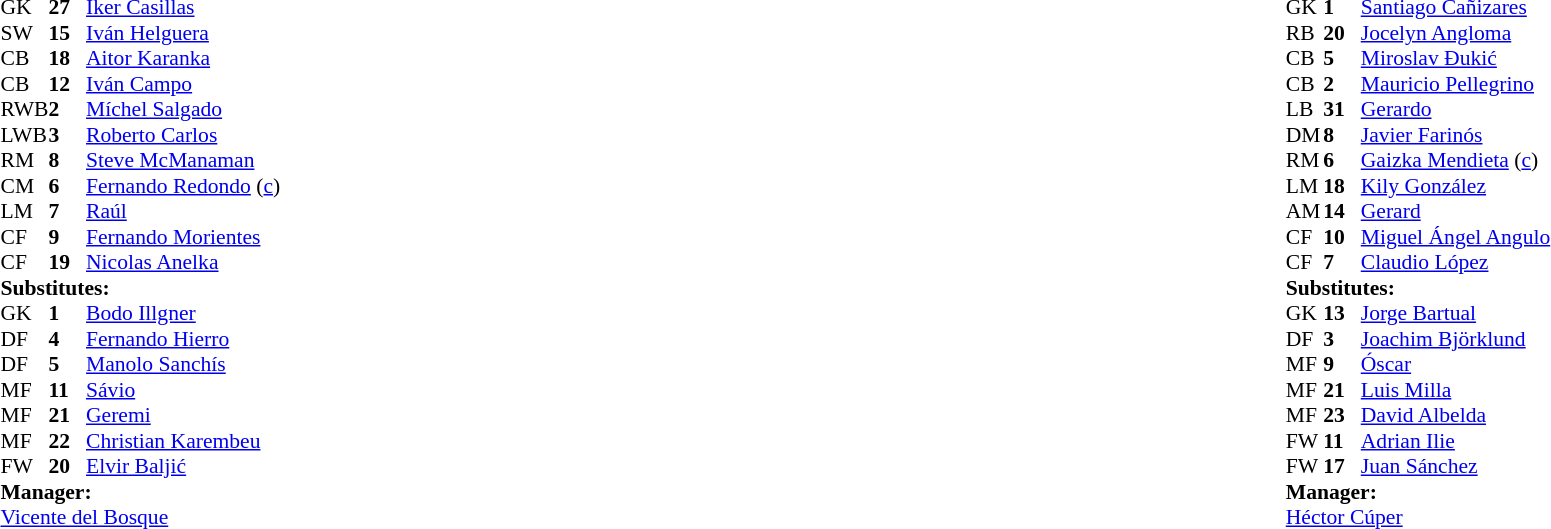<table width="100%">
<tr>
<td valign="top" width="40%"><br><table style="font-size:90%" cellspacing="0" cellpadding="0">
<tr>
<th width=25></th>
<th width=25></th>
</tr>
<tr>
<td>GK</td>
<td><strong>27</strong></td>
<td> <a href='#'>Iker Casillas</a></td>
</tr>
<tr>
<td>SW</td>
<td><strong>15</strong></td>
<td> <a href='#'>Iván Helguera</a></td>
</tr>
<tr>
<td>CB</td>
<td><strong>18</strong></td>
<td> <a href='#'>Aitor Karanka</a></td>
</tr>
<tr>
<td>CB</td>
<td><strong>12</strong></td>
<td> <a href='#'>Iván Campo</a></td>
</tr>
<tr>
<td>RWB</td>
<td><strong>2</strong></td>
<td> <a href='#'>Míchel Salgado</a></td>
<td></td>
<td></td>
</tr>
<tr>
<td>LWB</td>
<td><strong>3</strong></td>
<td> <a href='#'>Roberto Carlos</a></td>
<td></td>
</tr>
<tr>
<td>RM</td>
<td><strong>8</strong></td>
<td> <a href='#'>Steve McManaman</a></td>
</tr>
<tr>
<td>CM</td>
<td><strong>6</strong></td>
<td> <a href='#'>Fernando Redondo</a> (<a href='#'>c</a>)</td>
</tr>
<tr>
<td>LM</td>
<td><strong>7</strong></td>
<td> <a href='#'>Raúl</a></td>
</tr>
<tr>
<td>CF</td>
<td><strong>9</strong></td>
<td> <a href='#'>Fernando Morientes</a></td>
<td></td>
<td></td>
</tr>
<tr>
<td>CF</td>
<td><strong>19</strong></td>
<td> <a href='#'>Nicolas Anelka</a></td>
<td></td>
<td></td>
</tr>
<tr>
<td colspan=3><strong>Substitutes:</strong></td>
</tr>
<tr>
<td>GK</td>
<td><strong>1</strong></td>
<td> <a href='#'>Bodo Illgner</a></td>
</tr>
<tr>
<td>DF</td>
<td><strong>4</strong></td>
<td> <a href='#'>Fernando Hierro</a></td>
<td></td>
<td></td>
</tr>
<tr>
<td>DF</td>
<td><strong>5</strong></td>
<td> <a href='#'>Manolo Sanchís</a></td>
<td></td>
<td></td>
</tr>
<tr>
<td>MF</td>
<td><strong>11</strong></td>
<td> <a href='#'>Sávio</a></td>
<td></td>
<td></td>
</tr>
<tr>
<td>MF</td>
<td><strong>21</strong></td>
<td> <a href='#'>Geremi</a></td>
</tr>
<tr>
<td>MF</td>
<td><strong>22</strong></td>
<td> <a href='#'>Christian Karembeu</a></td>
</tr>
<tr>
<td>FW</td>
<td><strong>20</strong></td>
<td> <a href='#'>Elvir Baljić</a></td>
</tr>
<tr>
<td colspan=3><strong>Manager:</strong></td>
</tr>
<tr>
<td colspan=4> <a href='#'>Vicente del Bosque</a></td>
</tr>
</table>
</td>
<td valign="top"></td>
<td valign="top" width="50%"><br><table style="font-size: 90%; margin: auto;" cellspacing="0" cellpadding="0">
<tr>
<th width=25></th>
<th width=25></th>
</tr>
<tr>
<td>GK</td>
<td><strong>1</strong></td>
<td> <a href='#'>Santiago Cañizares</a></td>
<td></td>
</tr>
<tr>
<td>RB</td>
<td><strong>20</strong></td>
<td> <a href='#'>Jocelyn Angloma</a></td>
</tr>
<tr>
<td>CB</td>
<td><strong>5</strong></td>
<td> <a href='#'>Miroslav Đukić</a></td>
</tr>
<tr>
<td>CB</td>
<td><strong>2</strong></td>
<td> <a href='#'>Mauricio Pellegrino</a></td>
<td></td>
</tr>
<tr>
<td>LB</td>
<td><strong>31</strong></td>
<td> <a href='#'>Gerardo</a></td>
<td></td>
<td></td>
</tr>
<tr>
<td>DM</td>
<td><strong>8</strong></td>
<td> <a href='#'>Javier Farinós</a></td>
<td></td>
</tr>
<tr>
<td>RM</td>
<td><strong>6</strong></td>
<td> <a href='#'>Gaizka Mendieta</a> (<a href='#'>c</a>)</td>
</tr>
<tr>
<td>LM</td>
<td><strong>18</strong></td>
<td> <a href='#'>Kily González</a></td>
</tr>
<tr>
<td>AM</td>
<td><strong>14</strong></td>
<td> <a href='#'>Gerard</a></td>
</tr>
<tr>
<td>CF</td>
<td><strong>10</strong></td>
<td> <a href='#'>Miguel Ángel Angulo</a></td>
</tr>
<tr>
<td>CF</td>
<td><strong>7</strong></td>
<td> <a href='#'>Claudio López</a></td>
</tr>
<tr>
<td colspan=3><strong>Substitutes:</strong></td>
</tr>
<tr>
<td>GK</td>
<td><strong>13</strong></td>
<td> <a href='#'>Jorge Bartual</a></td>
</tr>
<tr>
<td>DF</td>
<td><strong>3</strong></td>
<td> <a href='#'>Joachim Björklund</a></td>
</tr>
<tr>
<td>MF</td>
<td><strong>9</strong></td>
<td> <a href='#'>Óscar</a></td>
</tr>
<tr>
<td>MF</td>
<td><strong>21</strong></td>
<td> <a href='#'>Luis Milla</a></td>
</tr>
<tr>
<td>MF</td>
<td><strong>23</strong></td>
<td> <a href='#'>David Albelda</a></td>
</tr>
<tr>
<td>FW</td>
<td><strong>11</strong></td>
<td> <a href='#'>Adrian Ilie</a></td>
<td></td>
<td></td>
</tr>
<tr>
<td>FW</td>
<td><strong>17</strong></td>
<td> <a href='#'>Juan Sánchez</a></td>
</tr>
<tr>
<td colspan=3><strong>Manager:</strong></td>
</tr>
<tr>
<td colspan=4> <a href='#'>Héctor Cúper</a></td>
</tr>
</table>
</td>
</tr>
</table>
